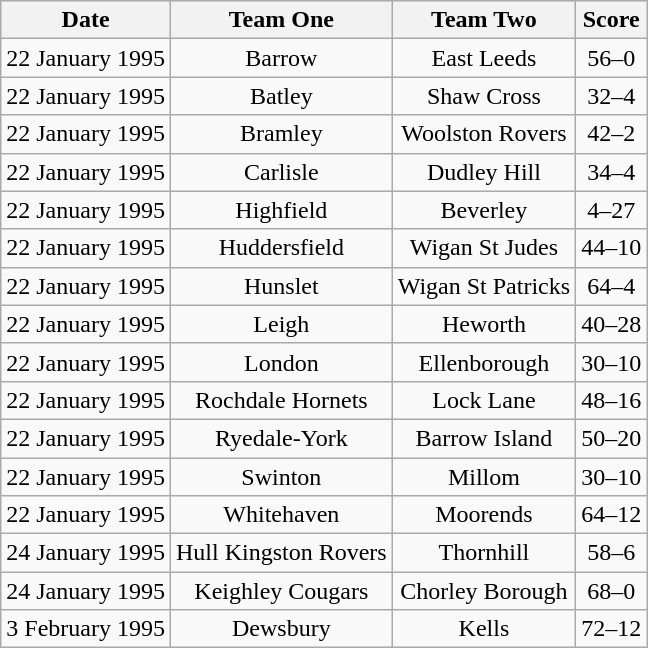<table class="wikitable" style="text-align: center">
<tr>
<th>Date</th>
<th>Team One</th>
<th>Team Two</th>
<th>Score</th>
</tr>
<tr>
<td>22 January 1995</td>
<td>Barrow</td>
<td>East Leeds</td>
<td>56–0</td>
</tr>
<tr>
<td>22 January 1995</td>
<td>Batley</td>
<td>Shaw Cross</td>
<td>32–4</td>
</tr>
<tr>
<td>22 January 1995</td>
<td>Bramley</td>
<td>Woolston Rovers</td>
<td>42–2</td>
</tr>
<tr>
<td>22 January 1995</td>
<td>Carlisle</td>
<td>Dudley Hill</td>
<td>34–4</td>
</tr>
<tr>
<td>22 January 1995</td>
<td>Highfield</td>
<td>Beverley</td>
<td>4–27</td>
</tr>
<tr>
<td>22 January 1995</td>
<td>Huddersfield</td>
<td>Wigan St Judes</td>
<td>44–10</td>
</tr>
<tr>
<td>22 January 1995</td>
<td>Hunslet</td>
<td>Wigan St Patricks</td>
<td>64–4</td>
</tr>
<tr>
<td>22 January 1995</td>
<td>Leigh</td>
<td>Heworth</td>
<td>40–28</td>
</tr>
<tr>
<td>22 January 1995</td>
<td>London</td>
<td>Ellenborough</td>
<td>30–10</td>
</tr>
<tr>
<td>22 January 1995</td>
<td>Rochdale Hornets</td>
<td>Lock Lane</td>
<td>48–16</td>
</tr>
<tr>
<td>22 January 1995</td>
<td>Ryedale-York</td>
<td>Barrow Island</td>
<td>50–20</td>
</tr>
<tr>
<td>22 January 1995</td>
<td>Swinton</td>
<td>Millom</td>
<td>30–10</td>
</tr>
<tr>
<td>22 January 1995</td>
<td>Whitehaven</td>
<td>Moorends</td>
<td>64–12</td>
</tr>
<tr>
<td>24 January 1995</td>
<td>Hull Kingston Rovers</td>
<td>Thornhill</td>
<td>58–6</td>
</tr>
<tr>
<td>24 January 1995</td>
<td>Keighley Cougars</td>
<td>Chorley Borough</td>
<td>68–0</td>
</tr>
<tr>
<td>3 February 1995</td>
<td>Dewsbury</td>
<td>Kells</td>
<td>72–12</td>
</tr>
</table>
